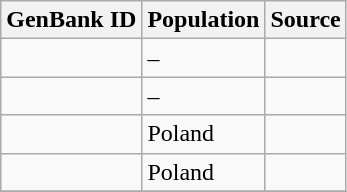<table class="wikitable sortable">
<tr>
<th scope="col">GenBank ID</th>
<th scope="col">Population</th>
<th scope="col">Source</th>
</tr>
<tr>
<td></td>
<td>–</td>
<td></td>
</tr>
<tr>
<td></td>
<td>–</td>
<td></td>
</tr>
<tr>
<td></td>
<td>Poland</td>
<td></td>
</tr>
<tr>
<td></td>
<td>Poland</td>
<td></td>
</tr>
<tr>
</tr>
</table>
